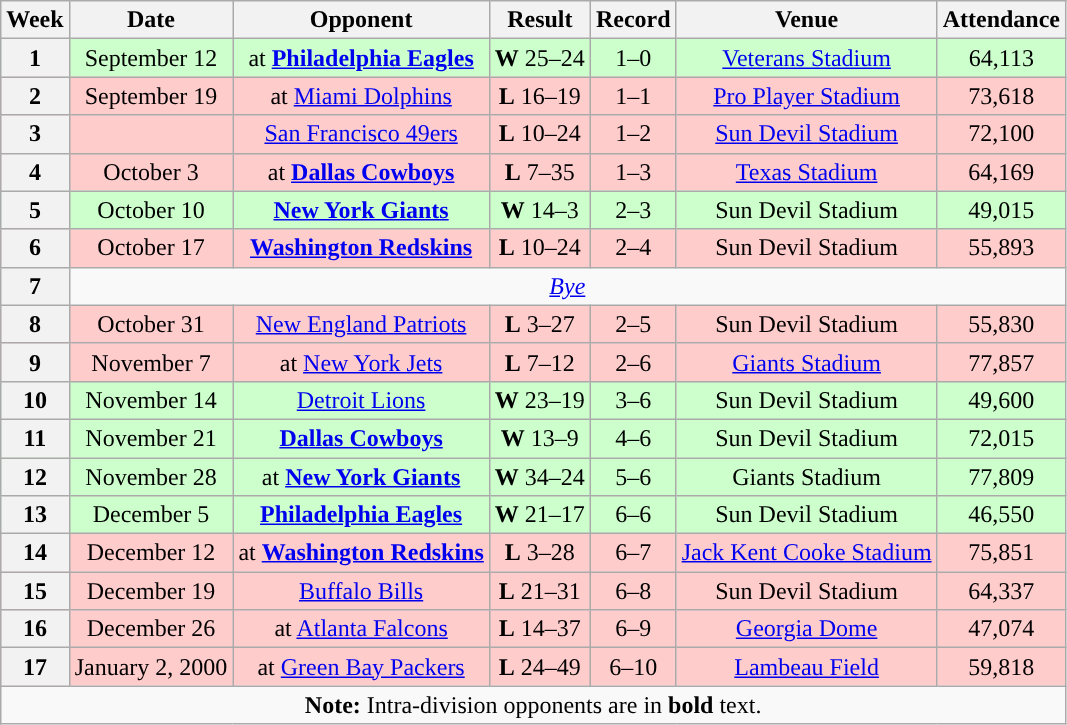<table class="wikitable" style="text-align:center">
<tr>
<th>Week</th>
<th>Date</th>
<th>Opponent</th>
<th>Result</th>
<th>Record</th>
<th>Venue</th>
<th>Attendance</th>
</tr>
<tr style="background:#cfc">
<th>1</th>
<td>September 12</td>
<td>at <strong><a href='#'>Philadelphia Eagles</a></strong></td>
<td><strong>W</strong> 25–24</td>
<td>1–0</td>
<td><a href='#'>Veterans Stadium</a></td>
<td>64,113</td>
</tr>
<tr style="background:#fcc">
<th>2</th>
<td>September 19</td>
<td>at <a href='#'>Miami Dolphins</a></td>
<td><strong>L</strong> 16–19</td>
<td>1–1</td>
<td><a href='#'>Pro Player Stadium</a></td>
<td>73,618</td>
</tr>
<tr style="background:#fcc">
<th>3</th>
<td></td>
<td><a href='#'>San Francisco 49ers</a></td>
<td><strong>L</strong> 10–24</td>
<td>1–2</td>
<td><a href='#'>Sun Devil Stadium</a></td>
<td>72,100</td>
</tr>
<tr style="background:#fcc">
<th>4</th>
<td>October 3</td>
<td>at <strong><a href='#'>Dallas Cowboys</a></strong></td>
<td><strong>L</strong> 7–35</td>
<td>1–3</td>
<td><a href='#'>Texas Stadium</a></td>
<td>64,169</td>
</tr>
<tr style="background:#cfc">
<th>5</th>
<td>October 10</td>
<td><strong><a href='#'>New York Giants</a></strong></td>
<td><strong>W</strong> 14–3</td>
<td>2–3</td>
<td>Sun Devil Stadium</td>
<td>49,015</td>
</tr>
<tr style="background:#fcc">
<th>6</th>
<td>October 17</td>
<td><strong><a href='#'>Washington Redskins</a></strong></td>
<td><strong>L</strong> 10–24</td>
<td>2–4</td>
<td>Sun Devil Stadium</td>
<td>55,893</td>
</tr>
<tr>
<th>7</th>
<td colspan="7"><em><a href='#'>Bye</a></em></td>
</tr>
<tr style="background:#fcc">
<th>8</th>
<td>October 31</td>
<td><a href='#'>New England Patriots</a></td>
<td><strong>L</strong> 3–27</td>
<td>2–5</td>
<td>Sun Devil Stadium</td>
<td>55,830</td>
</tr>
<tr style="background:#fcc">
<th>9</th>
<td>November 7</td>
<td>at <a href='#'>New York Jets</a></td>
<td><strong>L</strong> 7–12</td>
<td>2–6</td>
<td><a href='#'>Giants Stadium</a></td>
<td>77,857</td>
</tr>
<tr style="background:#cfc">
<th>10</th>
<td>November 14</td>
<td><a href='#'>Detroit Lions</a></td>
<td><strong>W</strong> 23–19</td>
<td>3–6</td>
<td>Sun Devil Stadium</td>
<td>49,600</td>
</tr>
<tr style="background:#cfc">
<th>11</th>
<td>November 21</td>
<td><strong><a href='#'>Dallas Cowboys</a></strong></td>
<td><strong>W</strong> 13–9</td>
<td>4–6</td>
<td>Sun Devil Stadium</td>
<td>72,015</td>
</tr>
<tr style="background:#cfc">
<th>12</th>
<td>November 28</td>
<td>at <strong><a href='#'>New York Giants</a></strong></td>
<td><strong>W</strong> 34–24</td>
<td>5–6</td>
<td>Giants Stadium</td>
<td>77,809</td>
</tr>
<tr style="background:#cfc">
<th>13</th>
<td>December 5</td>
<td><strong><a href='#'>Philadelphia Eagles</a></strong></td>
<td><strong>W</strong> 21–17</td>
<td>6–6</td>
<td>Sun Devil Stadium</td>
<td>46,550</td>
</tr>
<tr style="background:#fcc">
<th>14</th>
<td>December 12</td>
<td>at <strong><a href='#'>Washington Redskins</a></strong></td>
<td><strong>L</strong> 3–28</td>
<td>6–7</td>
<td><a href='#'>Jack Kent Cooke Stadium</a></td>
<td>75,851</td>
</tr>
<tr style="background:#fcc">
<th>15</th>
<td>December 19</td>
<td><a href='#'>Buffalo Bills</a></td>
<td><strong>L</strong> 21–31</td>
<td>6–8</td>
<td>Sun Devil Stadium</td>
<td>64,337</td>
</tr>
<tr style="background:#fcc">
<th>16</th>
<td>December 26</td>
<td>at <a href='#'>Atlanta Falcons</a></td>
<td><strong>L</strong> 14–37</td>
<td>6–9</td>
<td><a href='#'>Georgia Dome</a></td>
<td>47,074</td>
</tr>
<tr style="background:#fcc">
<th>17</th>
<td>January 2, 2000</td>
<td>at <a href='#'>Green Bay Packers</a></td>
<td><strong>L</strong> 24–49</td>
<td>6–10</td>
<td><a href='#'>Lambeau Field</a></td>
<td>59,818</td>
</tr>
<tr>
<td colspan="8"><strong>Note:</strong> Intra-division opponents are in <strong>bold</strong> text.</td>
</tr>
</table>
